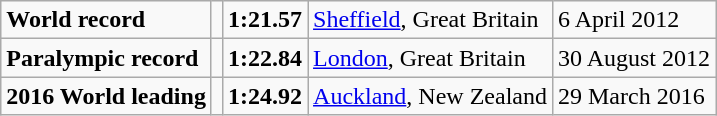<table class="wikitable">
<tr>
<td><strong>World record</strong></td>
<td></td>
<td><strong>1:21.57</strong></td>
<td><a href='#'>Sheffield</a>, Great Britain</td>
<td>6 April 2012</td>
</tr>
<tr>
<td><strong>Paralympic record</strong></td>
<td></td>
<td><strong>1:22.84</strong></td>
<td><a href='#'>London</a>, Great Britain</td>
<td>30 August 2012</td>
</tr>
<tr>
<td><strong>2016 World leading</strong></td>
<td></td>
<td><strong>1:24.92</strong></td>
<td><a href='#'>Auckland</a>, New Zealand</td>
<td>29 March 2016</td>
</tr>
</table>
